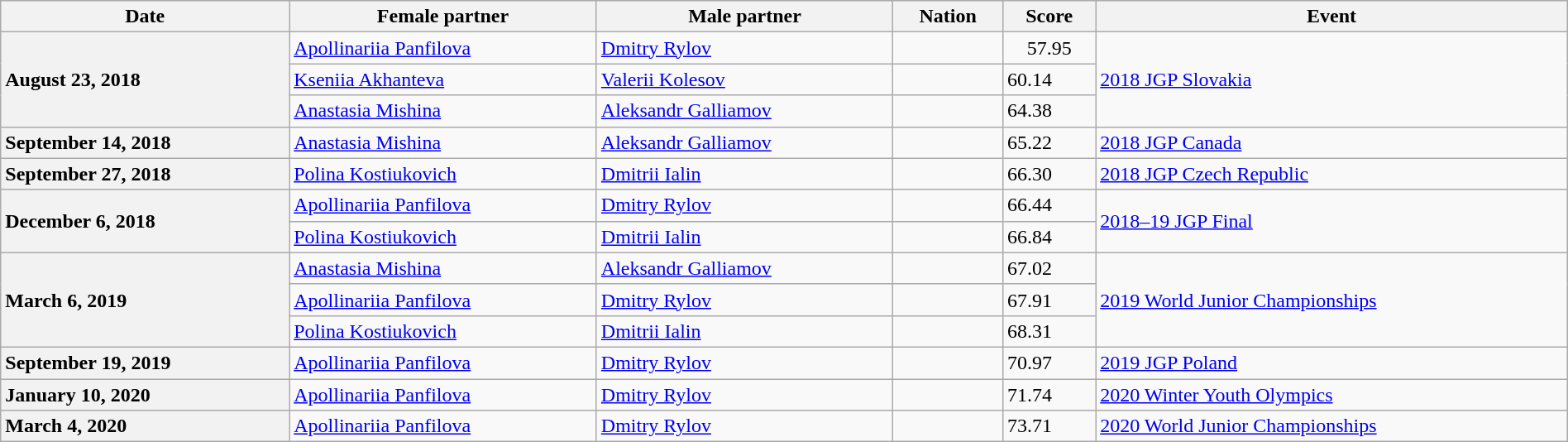<table class="wikitable unsortable" style="text-align:left; width:100%">
<tr>
<th scope="col">Date</th>
<th scope="col">Female partner</th>
<th scope="col">Male partner</th>
<th scope="col">Nation</th>
<th scope="col">Score</th>
<th scope="col">Event</th>
</tr>
<tr>
<th scope="row" style="text-align:left;" rowspan="3">August 23, 2018</th>
<td><a href='#'>Apollinariia Panfilova</a></td>
<td><a href='#'>Dmitry Rylov</a></td>
<td></td>
<td style="text-align:center;">57.95</td>
<td rowspan="3"><a href='#'>2018 JGP Slovakia</a></td>
</tr>
<tr>
<td><a href='#'>Kseniia Akhanteva</a></td>
<td><a href='#'>Valerii Kolesov</a></td>
<td></td>
<td>60.14</td>
</tr>
<tr>
<td><a href='#'>Anastasia Mishina</a></td>
<td><a href='#'>Aleksandr Galliamov</a></td>
<td></td>
<td>64.38</td>
</tr>
<tr>
<th scope="row" style="text-align:left;">September 14, 2018</th>
<td><a href='#'>Anastasia Mishina</a></td>
<td><a href='#'>Aleksandr Galliamov</a></td>
<td></td>
<td>65.22</td>
<td><a href='#'>2018 JGP Canada</a></td>
</tr>
<tr>
<th scope="row" style="text-align:left;">September 27, 2018</th>
<td><a href='#'>Polina Kostiukovich</a></td>
<td><a href='#'>Dmitrii Ialin</a></td>
<td></td>
<td>66.30</td>
<td><a href='#'>2018 JGP Czech Republic</a></td>
</tr>
<tr>
<th scope="row" style="text-align:left;" rowspan="2">December 6, 2018</th>
<td><a href='#'>Apollinariia Panfilova</a></td>
<td><a href='#'>Dmitry Rylov</a></td>
<td></td>
<td>66.44</td>
<td rowspan="2"><a href='#'>2018–19 JGP Final</a></td>
</tr>
<tr>
<td><a href='#'>Polina Kostiukovich</a></td>
<td><a href='#'>Dmitrii Ialin</a></td>
<td></td>
<td>66.84</td>
</tr>
<tr>
<th scope="row" style="text-align:left;" rowspan="3">March 6, 2019</th>
<td><a href='#'>Anastasia Mishina</a></td>
<td><a href='#'>Aleksandr Galliamov</a></td>
<td></td>
<td>67.02</td>
<td rowspan="3"><a href='#'>2019 World Junior Championships</a></td>
</tr>
<tr>
<td><a href='#'>Apollinariia Panfilova</a></td>
<td><a href='#'>Dmitry Rylov</a></td>
<td></td>
<td>67.91</td>
</tr>
<tr>
<td><a href='#'>Polina Kostiukovich</a></td>
<td><a href='#'>Dmitrii Ialin</a></td>
<td></td>
<td>68.31</td>
</tr>
<tr>
<th scope="row" style="text-align:left;">September 19, 2019</th>
<td><a href='#'>Apollinariia Panfilova</a></td>
<td><a href='#'>Dmitry Rylov</a></td>
<td></td>
<td>70.97</td>
<td><a href='#'>2019 JGP Poland</a></td>
</tr>
<tr>
<th scope="row" style="text-align:left;">January 10, 2020</th>
<td><a href='#'>Apollinariia Panfilova</a></td>
<td><a href='#'>Dmitry Rylov</a></td>
<td></td>
<td>71.74</td>
<td><a href='#'>2020 Winter Youth Olympics</a></td>
</tr>
<tr>
<th scope="row" style="text-align:left;">March 4, 2020</th>
<td><a href='#'>Apollinariia Panfilova</a></td>
<td><a href='#'>Dmitry Rylov</a></td>
<td></td>
<td>73.71</td>
<td><a href='#'>2020 World Junior Championships</a></td>
</tr>
</table>
